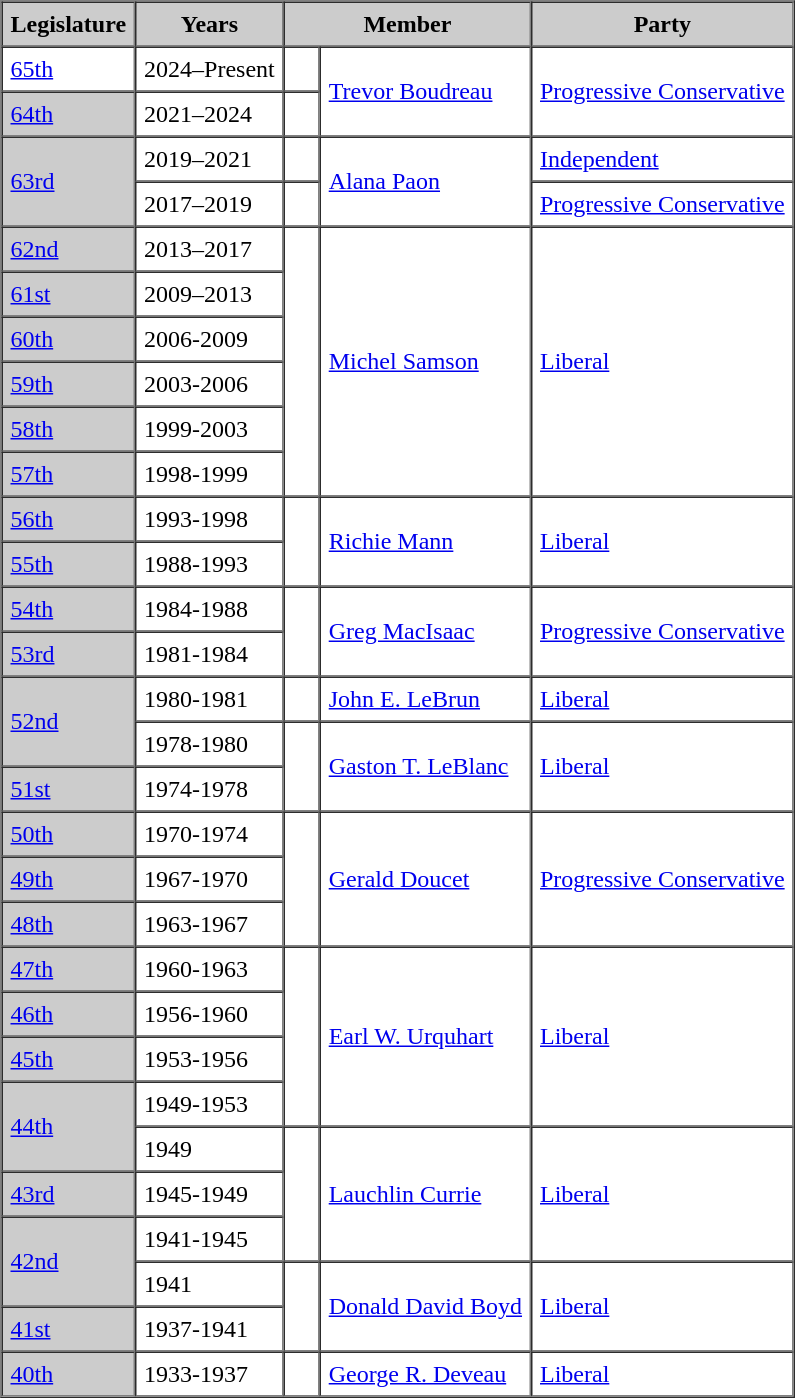<table border=1 cellpadding=5 cellspacing=0>
<tr bgcolor="CCCCCC">
<th>Legislature</th>
<th>Years</th>
<th colspan="2">Member</th>
<th>Party</th>
</tr>
<tr>
<td><a href='#'>65th</a></td>
<td>2024–Present</td>
<td></td>
<td rowspan="2"><a href='#'>Trevor Boudreau</a></td>
<td rowspan="2"><a href='#'>Progressive Conservative</a></td>
</tr>
<tr>
<td bgcolor="CCCCCC"><a href='#'>64th</a></td>
<td>2021–2024</td>
<td></td>
</tr>
<tr>
<td rowspan="2" bgcolor="CCCCCC"><a href='#'>63rd</a></td>
<td>2019–2021</td>
<td></td>
<td rowspan="2"><a href='#'>Alana Paon</a></td>
<td><a href='#'>Independent</a></td>
</tr>
<tr>
<td>2017–2019</td>
<td></td>
<td><a href='#'>Progressive Conservative</a></td>
</tr>
<tr>
<td bgcolor="CCCCCC"><a href='#'>62nd</a></td>
<td>2013–2017</td>
<td rowspan="6" ></td>
<td rowspan="6"><a href='#'>Michel Samson</a></td>
<td rowspan="6"><a href='#'>Liberal</a></td>
</tr>
<tr>
<td bgcolor="CCCCCC"><a href='#'>61st</a></td>
<td>2009–2013</td>
</tr>
<tr>
<td bgcolor="CCCCCC"><a href='#'>60th</a></td>
<td>2006-2009</td>
</tr>
<tr>
<td bgcolor="CCCCCC"><a href='#'>59th</a></td>
<td>2003-2006</td>
</tr>
<tr>
<td bgcolor="CCCCCC"><a href='#'>58th</a></td>
<td>1999-2003</td>
</tr>
<tr>
<td bgcolor="CCCCCC"><a href='#'>57th</a></td>
<td>1998-1999</td>
</tr>
<tr>
<td bgcolor="CCCCCC"><a href='#'>56th</a></td>
<td>1993-1998</td>
<td rowspan="2" >   </td>
<td rowspan="2"><a href='#'>Richie Mann</a></td>
<td rowspan="2"><a href='#'>Liberal</a></td>
</tr>
<tr>
<td bgcolor="CCCCCC"><a href='#'>55th</a></td>
<td>1988-1993</td>
</tr>
<tr>
<td bgcolor="CCCCCC"><a href='#'>54th</a></td>
<td>1984-1988</td>
<td rowspan="2" ></td>
<td rowspan="2"><a href='#'>Greg MacIsaac</a></td>
<td rowspan="2"><a href='#'>Progressive Conservative</a></td>
</tr>
<tr>
<td bgcolor="CCCCCC"><a href='#'>53rd</a></td>
<td>1981-1984</td>
</tr>
<tr>
<td bgcolor="CCCCCC" rowspan="2"><a href='#'>52nd</a></td>
<td>1980-1981</td>
<td rowspan="1" >   </td>
<td rowspan="1"><a href='#'>John E. LeBrun</a></td>
<td rowspan="1"><a href='#'>Liberal</a></td>
</tr>
<tr>
<td>1978-1980</td>
<td rowspan="2" >   </td>
<td rowspan="2"><a href='#'>Gaston T. LeBlanc</a></td>
<td rowspan="2"><a href='#'>Liberal</a></td>
</tr>
<tr>
<td bgcolor="CCCCCC"><a href='#'>51st</a></td>
<td>1974-1978</td>
</tr>
<tr>
<td bgcolor="CCCCCC"><a href='#'>50th</a></td>
<td>1970-1974</td>
<td rowspan="3" ></td>
<td rowspan="3"><a href='#'>Gerald Doucet</a></td>
<td rowspan="3"><a href='#'>Progressive Conservative</a></td>
</tr>
<tr>
<td bgcolor="CCCCCC"><a href='#'>49th</a></td>
<td>1967-1970</td>
</tr>
<tr>
<td bgcolor="CCCCCC"><a href='#'>48th</a></td>
<td>1963-1967</td>
</tr>
<tr>
<td bgcolor="CCCCCC"><a href='#'>47th</a></td>
<td>1960-1963</td>
<td rowspan="4" >   </td>
<td rowspan="4"><a href='#'>Earl W. Urquhart</a></td>
<td rowspan="4"><a href='#'>Liberal</a></td>
</tr>
<tr>
<td bgcolor="CCCCCC"><a href='#'>46th</a></td>
<td>1956-1960</td>
</tr>
<tr>
<td bgcolor="CCCCCC"><a href='#'>45th</a></td>
<td>1953-1956</td>
</tr>
<tr>
<td bgcolor="CCCCCC" rowspan="2"><a href='#'>44th</a></td>
<td>1949-1953</td>
</tr>
<tr>
<td>1949</td>
<td rowspan="3" >   </td>
<td rowspan="3"><a href='#'>Lauchlin Currie</a></td>
<td rowspan="3"><a href='#'>Liberal</a></td>
</tr>
<tr>
<td bgcolor="CCCCCC"><a href='#'>43rd</a></td>
<td>1945-1949</td>
</tr>
<tr>
<td bgcolor="CCCCCC" rowspan="2"><a href='#'>42nd</a></td>
<td>1941-1945</td>
</tr>
<tr>
<td>1941</td>
<td rowspan="2" >   </td>
<td rowspan="2"><a href='#'>Donald David Boyd</a></td>
<td rowspan="2"><a href='#'>Liberal</a></td>
</tr>
<tr>
<td bgcolor="CCCCCC"><a href='#'>41st</a></td>
<td>1937-1941</td>
</tr>
<tr>
<td bgcolor="CCCCCC"><a href='#'>40th</a></td>
<td>1933-1937</td>
<td rowspan="1" >   </td>
<td rowspan="1"><a href='#'>George R. Deveau</a></td>
<td rowspan="1"><a href='#'>Liberal</a></td>
</tr>
</table>
